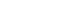<table style="width:88%; text-align:center;">
<tr style="color:white;">
<td style="background:"><strong>INC (1)</strong></td>
</tr>
<tr>
</tr>
</table>
